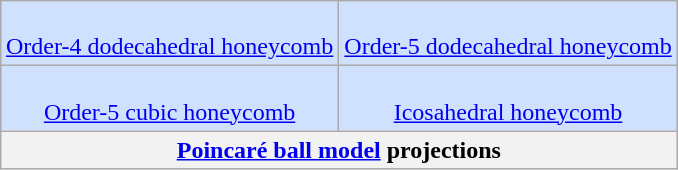<table class="wikitable" align=right>
<tr bgcolor="#d0e0ff" align=center>
<td><br><a href='#'>Order-4 dodecahedral honeycomb</a><br></td>
<td><br><a href='#'>Order-5 dodecahedral honeycomb</a><br></td>
</tr>
<tr bgcolor="#d0e0ff" align=center>
<td><br><a href='#'>Order-5 cubic honeycomb</a><br></td>
<td><br><a href='#'>Icosahedral honeycomb</a><br></td>
</tr>
<tr>
<th colspan=2><a href='#'>Poincaré ball model</a> projections</th>
</tr>
</table>
